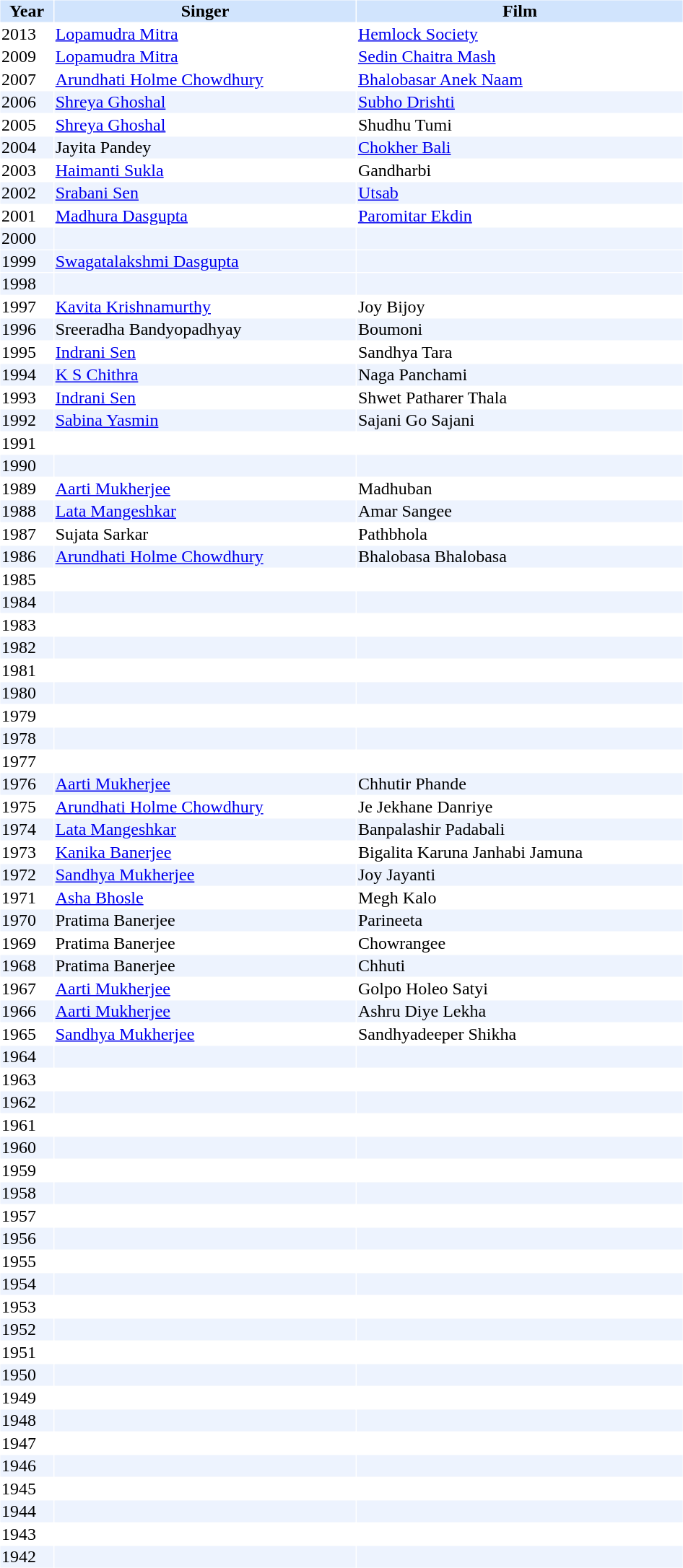<table cellspacing="1" cellpadding="1" border="0" width="50%">
<tr bgcolor="#d1e4fd">
<th>Year</th>
<th>Singer</th>
<th>Film</th>
</tr>
<tr>
<td>2013</td>
<td><a href='#'>Lopamudra Mitra</a></td>
<td><a href='#'>Hemlock Society</a></td>
</tr>
<tr>
<td>2009</td>
<td><a href='#'>Lopamudra Mitra</a></td>
<td><a href='#'>Sedin Chaitra Mash</a></td>
</tr>
<tr>
<td>2007</td>
<td><a href='#'>Arundhati Holme Chowdhury</a></td>
<td><a href='#'>Bhalobasar Anek Naam</a></td>
</tr>
<tr bgcolor=#edf3fe>
<td>2006</td>
<td><a href='#'>Shreya Ghoshal</a></td>
<td><a href='#'>Subho Drishti</a></td>
</tr>
<tr>
<td>2005</td>
<td><a href='#'>Shreya Ghoshal</a></td>
<td>Shudhu Tumi</td>
</tr>
<tr bgcolor=#edf3fe>
<td>2004</td>
<td>Jayita Pandey</td>
<td><a href='#'>Chokher Bali</a></td>
</tr>
<tr>
<td>2003</td>
<td><a href='#'>Haimanti Sukla</a></td>
<td>Gandharbi</td>
</tr>
<tr bgcolor=#edf3fe>
<td>2002</td>
<td><a href='#'>Srabani Sen</a></td>
<td><a href='#'>Utsab</a></td>
</tr>
<tr>
<td>2001</td>
<td><a href='#'>Madhura Dasgupta</a></td>
<td><a href='#'>Paromitar Ekdin</a></td>
</tr>
<tr bgcolor=#edf3fe>
<td>2000</td>
<td></td>
<td></td>
</tr>
<tr bgcolor=#edf3fe>
<td>1999</td>
<td><a href='#'>Swagatalakshmi Dasgupta</a></td>
<td></td>
</tr>
<tr bgcolor=#edf3fe>
<td>1998</td>
<td></td>
<td></td>
</tr>
<tr>
<td>1997</td>
<td><a href='#'>Kavita Krishnamurthy</a></td>
<td>Joy Bijoy</td>
</tr>
<tr bgcolor=#edf3fe>
<td>1996</td>
<td>Sreeradha Bandyopadhyay</td>
<td>Boumoni</td>
</tr>
<tr>
<td>1995</td>
<td><a href='#'>Indrani Sen</a></td>
<td>Sandhya Tara</td>
</tr>
<tr bgcolor=#edf3fe>
<td>1994</td>
<td><a href='#'>K S Chithra</a></td>
<td>Naga Panchami</td>
</tr>
<tr>
<td>1993</td>
<td><a href='#'>Indrani Sen</a></td>
<td>Shwet Patharer Thala</td>
</tr>
<tr bgcolor=#edf3fe>
<td>1992</td>
<td><a href='#'>Sabina Yasmin</a></td>
<td>Sajani Go Sajani</td>
</tr>
<tr>
<td>1991</td>
<td></td>
<td></td>
</tr>
<tr bgcolor=#edf3fe>
<td>1990</td>
<td></td>
<td></td>
</tr>
<tr>
<td>1989</td>
<td><a href='#'>Aarti Mukherjee</a></td>
<td>Madhuban</td>
</tr>
<tr bgcolor=#edf3fe>
<td>1988</td>
<td><a href='#'>Lata Mangeshkar</a></td>
<td>Amar Sangee</td>
</tr>
<tr>
<td>1987</td>
<td>Sujata Sarkar</td>
<td>Pathbhola</td>
</tr>
<tr bgcolor=#edf3fe>
<td>1986</td>
<td><a href='#'>Arundhati Holme Chowdhury</a></td>
<td>Bhalobasa Bhalobasa</td>
</tr>
<tr>
<td>1985</td>
<td></td>
<td></td>
</tr>
<tr bgcolor=#edf3fe>
<td>1984</td>
<td></td>
<td></td>
</tr>
<tr>
<td>1983</td>
<td></td>
<td></td>
</tr>
<tr bgcolor=#edf3fe>
<td>1982</td>
<td></td>
<td></td>
</tr>
<tr>
<td>1981</td>
<td></td>
<td></td>
</tr>
<tr bgcolor=#edf3fe>
<td>1980</td>
<td></td>
<td></td>
</tr>
<tr>
<td>1979</td>
<td></td>
<td></td>
</tr>
<tr bgcolor=#edf3fe>
<td>1978</td>
<td></td>
<td></td>
</tr>
<tr>
<td>1977</td>
<td></td>
<td></td>
</tr>
<tr bgcolor=#edf3fe>
<td>1976</td>
<td><a href='#'>Aarti Mukherjee</a></td>
<td>Chhutir Phande</td>
</tr>
<tr>
<td>1975</td>
<td><a href='#'>Arundhati Holme Chowdhury</a></td>
<td>Je Jekhane Danriye</td>
</tr>
<tr bgcolor=#edf3fe>
<td>1974</td>
<td><a href='#'>Lata Mangeshkar</a></td>
<td>Banpalashir Padabali</td>
</tr>
<tr>
<td>1973</td>
<td><a href='#'>Kanika Banerjee</a></td>
<td>Bigalita Karuna Janhabi Jamuna</td>
</tr>
<tr bgcolor=#edf3fe>
<td>1972</td>
<td><a href='#'>Sandhya Mukherjee</a></td>
<td>Joy Jayanti</td>
</tr>
<tr>
<td>1971</td>
<td><a href='#'>Asha Bhosle</a></td>
<td>Megh Kalo</td>
</tr>
<tr bgcolor=#edf3fe>
<td>1970</td>
<td>Pratima Banerjee</td>
<td>Parineeta</td>
</tr>
<tr>
<td>1969</td>
<td>Pratima Banerjee</td>
<td>Chowrangee</td>
</tr>
<tr bgcolor=#edf3fe>
<td>1968</td>
<td>Pratima Banerjee</td>
<td>Chhuti</td>
</tr>
<tr>
<td>1967</td>
<td><a href='#'>Aarti Mukherjee</a></td>
<td>Golpo Holeo Satyi</td>
</tr>
<tr bgcolor=#edf3fe>
<td>1966</td>
<td><a href='#'>Aarti Mukherjee</a></td>
<td>Ashru Diye Lekha</td>
</tr>
<tr>
<td>1965</td>
<td><a href='#'>Sandhya Mukherjee</a></td>
<td>Sandhyadeeper Shikha</td>
</tr>
<tr bgcolor=#edf3fe>
<td>1964</td>
<td></td>
<td></td>
</tr>
<tr>
<td>1963</td>
<td></td>
<td></td>
</tr>
<tr bgcolor=#edf3fe>
<td>1962</td>
<td></td>
<td></td>
</tr>
<tr>
<td>1961</td>
<td></td>
<td></td>
</tr>
<tr bgcolor=#edf3fe>
<td>1960</td>
<td></td>
<td></td>
</tr>
<tr>
<td>1959</td>
<td></td>
<td></td>
</tr>
<tr bgcolor=#edf3fe>
<td>1958</td>
<td></td>
<td></td>
</tr>
<tr>
<td>1957</td>
<td></td>
<td></td>
</tr>
<tr bgcolor=#edf3fe>
<td>1956</td>
<td></td>
<td></td>
</tr>
<tr>
<td>1955</td>
<td></td>
<td></td>
</tr>
<tr bgcolor=#edf3fe>
<td>1954</td>
<td></td>
<td></td>
</tr>
<tr>
<td>1953</td>
<td></td>
<td></td>
</tr>
<tr bgcolor=#edf3fe>
<td>1952</td>
<td></td>
<td></td>
</tr>
<tr>
<td>1951</td>
<td></td>
<td></td>
</tr>
<tr bgcolor=#edf3fe>
<td>1950</td>
<td></td>
<td></td>
</tr>
<tr>
<td>1949</td>
<td></td>
<td></td>
</tr>
<tr bgcolor=#edf3fe>
<td>1948</td>
<td></td>
<td></td>
</tr>
<tr>
<td>1947</td>
<td></td>
<td></td>
</tr>
<tr bgcolor=#edf3fe>
<td>1946</td>
<td></td>
<td></td>
</tr>
<tr>
<td>1945</td>
<td></td>
<td></td>
</tr>
<tr bgcolor=#edf3fe>
<td>1944</td>
<td></td>
<td></td>
</tr>
<tr>
<td>1943</td>
<td></td>
<td></td>
</tr>
<tr bgcolor=#edf3fe>
<td>1942</td>
<td></td>
<td></td>
</tr>
</table>
